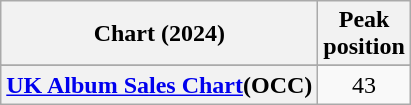<table class="wikitable sortable plainrowheaders" style="text-align:center">
<tr>
<th scope="col">Chart (2024)</th>
<th scope="col">Peak<br>position</th>
</tr>
<tr>
</tr>
<tr>
</tr>
<tr>
<th scope="row"><a href='#'>UK Album Sales Chart</a>(OCC)</th>
<td align="center">43</td>
</tr>
</table>
